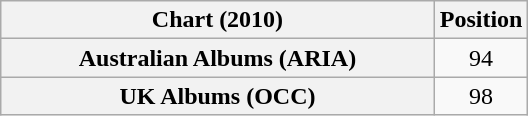<table class="wikitable sortable plainrowheaders" style="text-align:center;">
<tr>
<th scope="col" style="width:17.6em;">Chart (2010)</th>
<th scope="col">Position</th>
</tr>
<tr>
<th scope="row">Australian Albums (ARIA)</th>
<td>94</td>
</tr>
<tr>
<th scope="row">UK Albums (OCC)</th>
<td>98</td>
</tr>
</table>
